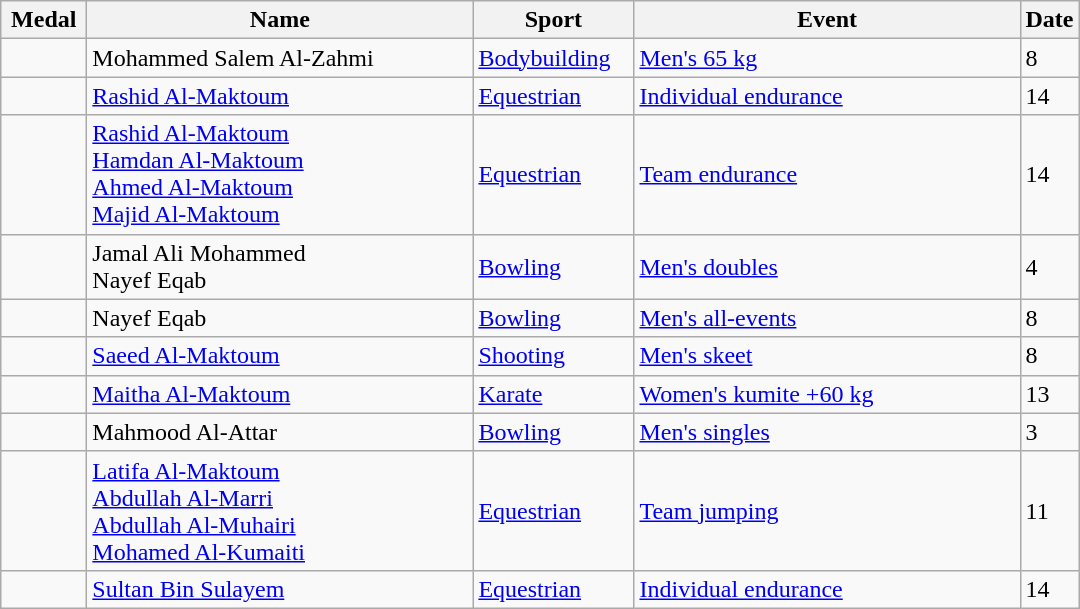<table class="wikitable sortable" style="font-size:100%">
<tr>
<th width="50">Medal</th>
<th width="250">Name</th>
<th width="100">Sport</th>
<th width="250">Event</th>
<th>Date</th>
</tr>
<tr>
<td></td>
<td>Mohammed Salem Al-Zahmi</td>
<td><a href='#'>Bodybuilding</a></td>
<td><a href='#'>Men's 65 kg</a></td>
<td>8</td>
</tr>
<tr>
<td></td>
<td><a href='#'>Rashid Al-Maktoum</a></td>
<td><a href='#'>Equestrian</a></td>
<td><a href='#'>Individual endurance</a></td>
<td>14</td>
</tr>
<tr>
<td></td>
<td><a href='#'>Rashid Al-Maktoum</a><br><a href='#'>Hamdan Al-Maktoum</a><br><a href='#'>Ahmed Al-Maktoum</a><br><a href='#'>Majid Al-Maktoum</a></td>
<td><a href='#'>Equestrian</a></td>
<td><a href='#'>Team endurance</a></td>
<td>14</td>
</tr>
<tr>
<td></td>
<td>Jamal Ali Mohammed<br>Nayef Eqab</td>
<td><a href='#'>Bowling</a></td>
<td><a href='#'>Men's doubles</a></td>
<td>4</td>
</tr>
<tr>
<td></td>
<td>Nayef Eqab</td>
<td><a href='#'>Bowling</a></td>
<td><a href='#'>Men's all-events</a></td>
<td>8</td>
</tr>
<tr>
<td></td>
<td><a href='#'>Saeed Al-Maktoum</a></td>
<td><a href='#'>Shooting</a></td>
<td><a href='#'>Men's skeet</a></td>
<td>8</td>
</tr>
<tr>
<td></td>
<td><a href='#'>Maitha Al-Maktoum</a></td>
<td><a href='#'>Karate</a></td>
<td><a href='#'>Women's kumite +60 kg</a></td>
<td>13</td>
</tr>
<tr>
<td></td>
<td>Mahmood Al-Attar</td>
<td><a href='#'>Bowling</a></td>
<td><a href='#'>Men's singles</a></td>
<td>3</td>
</tr>
<tr>
<td></td>
<td><a href='#'>Latifa Al-Maktoum</a><br><a href='#'>Abdullah Al-Marri</a><br><a href='#'>Abdullah Al-Muhairi</a><br><a href='#'>Mohamed Al-Kumaiti</a></td>
<td><a href='#'>Equestrian</a></td>
<td><a href='#'>Team jumping</a></td>
<td>11</td>
</tr>
<tr>
<td></td>
<td><a href='#'>Sultan Bin Sulayem</a></td>
<td><a href='#'>Equestrian</a></td>
<td><a href='#'>Individual endurance</a></td>
<td>14</td>
</tr>
</table>
